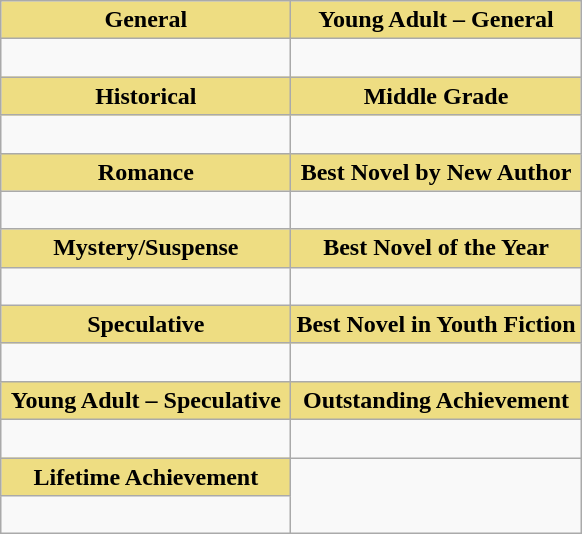<table class=wikitable>
<tr>
<th style="background:#EEDD82; width:50%">General</th>
<th style="background:#EEDD82; width:50%">Young Adult – General</th>
</tr>
<tr>
<td valign="top"><br></td>
<td valign="top"><br></td>
</tr>
<tr>
<th style="background:#EEDD82">Historical</th>
<th style="background:#EEDD82">Middle Grade</th>
</tr>
<tr>
<td valign="top"><br></td>
<td valign="top"><br></td>
</tr>
<tr>
<th style="background:#EEDD82">Romance</th>
<th style="background:#EEDD82">Best Novel by New Author</th>
</tr>
<tr>
<td valign="top"><br></td>
<td valign="top"><br></td>
</tr>
<tr>
<th style="background:#EEDD82">Mystery/Suspense</th>
<th style="background:#EEDD82">Best Novel of the Year</th>
</tr>
<tr>
<td valign="top"><br></td>
<td valign="top"><br></td>
</tr>
<tr>
<th style="background:#EEDD82">Speculative</th>
<th style="background:#EEDD82">Best Novel in Youth Fiction</th>
</tr>
<tr>
<td valign="top"><br></td>
<td valign="top"><br></td>
</tr>
<tr>
<th style="background:#EEDD82">Young Adult – Speculative</th>
<th style="background:#EEDD82">Outstanding Achievement</th>
</tr>
<tr>
<td valign="top"><br></td>
<td valign="top"><br></td>
</tr>
<tr>
<th style="background:#EEDD82; width:50%">Lifetime Achievement</th>
</tr>
<tr>
<td valign="top"><br></td>
</tr>
</table>
